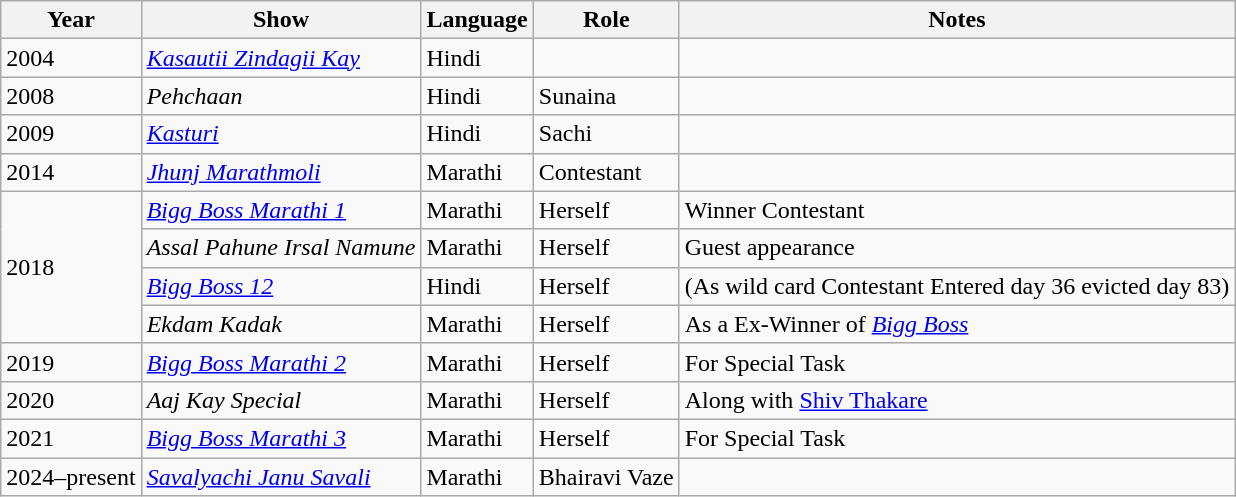<table class="wikitable sortable">
<tr>
<th>Year</th>
<th>Show</th>
<th>Language</th>
<th>Role</th>
<th>Notes</th>
</tr>
<tr>
<td>2004</td>
<td><em><a href='#'>Kasautii Zindagii Kay</a></em></td>
<td>Hindi</td>
<td></td>
<td></td>
</tr>
<tr>
<td>2008</td>
<td><em>Pehchaan</em></td>
<td>Hindi</td>
<td>Sunaina</td>
<td></td>
</tr>
<tr>
<td>2009</td>
<td><em><a href='#'>Kasturi</a></em></td>
<td>Hindi</td>
<td>Sachi</td>
<td></td>
</tr>
<tr>
<td>2014</td>
<td><em><a href='#'>Jhunj Marathmoli</a></em></td>
<td>Marathi</td>
<td>Contestant</td>
<td></td>
</tr>
<tr>
<td rowspan="4">2018</td>
<td><em><a href='#'>Bigg Boss Marathi 1</a></em></td>
<td>Marathi</td>
<td>Herself</td>
<td>Winner Contestant</td>
</tr>
<tr>
<td><em>Assal Pahune Irsal Namune</em></td>
<td>Marathi</td>
<td>Herself</td>
<td>Guest appearance</td>
</tr>
<tr>
<td><em><a href='#'>Bigg Boss 12</a></em></td>
<td>Hindi</td>
<td>Herself</td>
<td>(As wild card Contestant Entered day 36 evicted day 83)</td>
</tr>
<tr>
<td><em>Ekdam Kadak</em></td>
<td>Marathi</td>
<td>Herself</td>
<td>As a Ex-Winner of <a href='#'><em>Bigg Boss</em></a></td>
</tr>
<tr>
<td>2019</td>
<td><em><a href='#'>Bigg Boss Marathi 2</a></em></td>
<td>Marathi</td>
<td>Herself</td>
<td>For Special Task</td>
</tr>
<tr>
<td>2020</td>
<td><em>Aaj Kay Special</em></td>
<td>Marathi</td>
<td>Herself</td>
<td>Along with <a href='#'>Shiv Thakare</a></td>
</tr>
<tr>
<td>2021</td>
<td><em><a href='#'>Bigg Boss Marathi 3</a></em></td>
<td>Marathi</td>
<td>Herself</td>
<td>For Special Task</td>
</tr>
<tr>
<td>2024–present</td>
<td><em><a href='#'>Savalyachi Janu Savali</a></em></td>
<td>Marathi</td>
<td>Bhairavi Vaze</td>
<td></td>
</tr>
</table>
